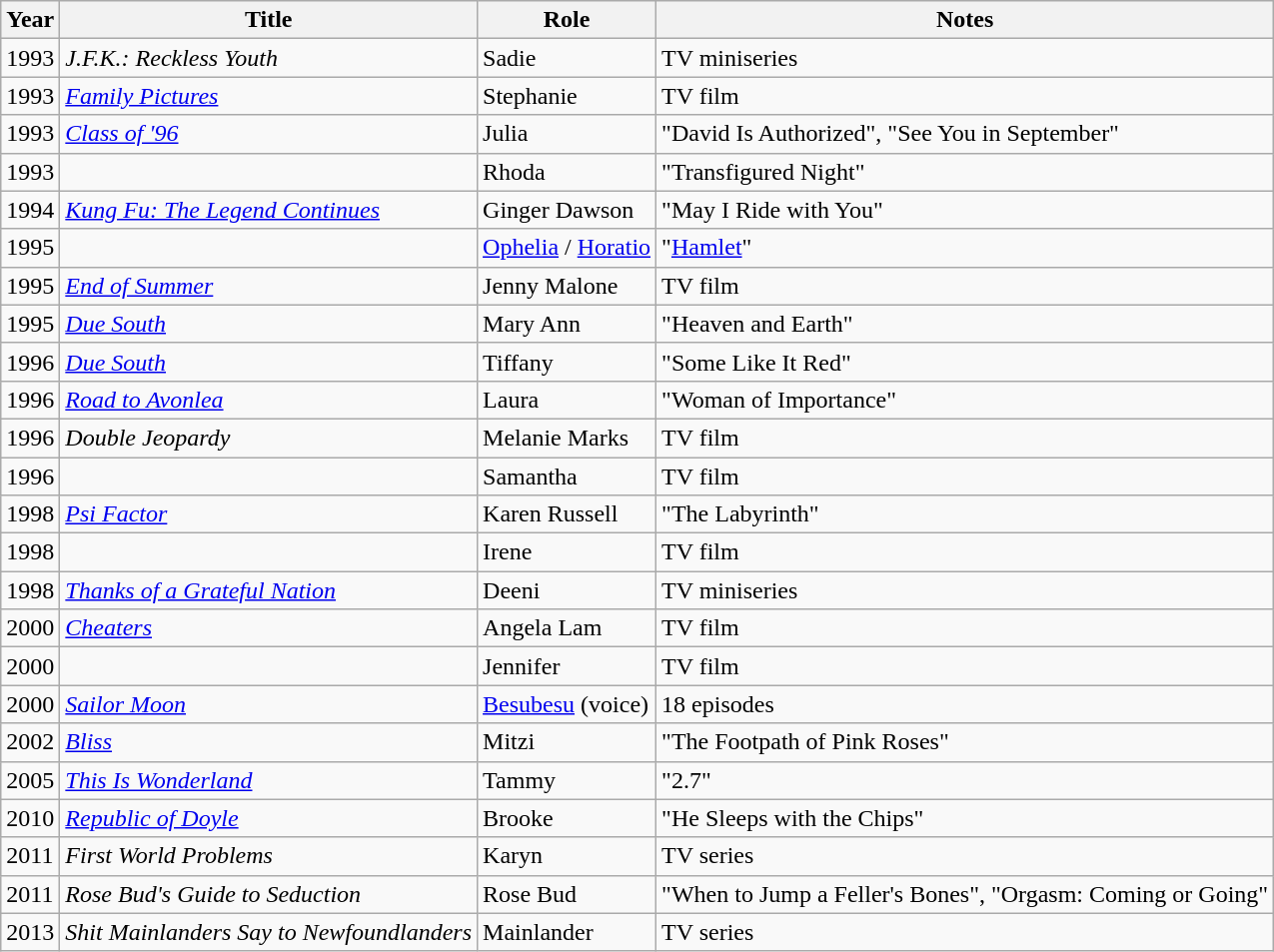<table class="wikitable sortable">
<tr>
<th>Year</th>
<th>Title</th>
<th>Role</th>
<th class="unsortable">Notes</th>
</tr>
<tr>
<td>1993</td>
<td><em>J.F.K.: Reckless Youth</em></td>
<td>Sadie</td>
<td>TV miniseries</td>
</tr>
<tr>
<td>1993</td>
<td><em><a href='#'>Family Pictures</a></em></td>
<td>Stephanie</td>
<td>TV film</td>
</tr>
<tr>
<td>1993</td>
<td><em><a href='#'>Class of '96</a></em></td>
<td>Julia</td>
<td>"David Is Authorized", "See You in September"</td>
</tr>
<tr>
<td>1993</td>
<td><em></em></td>
<td>Rhoda</td>
<td>"Transfigured Night"</td>
</tr>
<tr>
<td>1994</td>
<td><em><a href='#'>Kung Fu: The Legend Continues</a></em></td>
<td>Ginger Dawson</td>
<td>"May I Ride with You"</td>
</tr>
<tr>
<td>1995</td>
<td><em></em></td>
<td><a href='#'>Ophelia</a> / <a href='#'>Horatio</a></td>
<td>"<a href='#'>Hamlet</a>"</td>
</tr>
<tr>
<td>1995</td>
<td><em><a href='#'>End of Summer</a></em></td>
<td>Jenny Malone</td>
<td>TV film</td>
</tr>
<tr>
<td>1995</td>
<td><em><a href='#'>Due South</a></em></td>
<td>Mary Ann</td>
<td>"Heaven and Earth"</td>
</tr>
<tr>
<td>1996</td>
<td><em><a href='#'>Due South</a></em></td>
<td>Tiffany</td>
<td>"Some Like It Red"</td>
</tr>
<tr>
<td>1996</td>
<td><em><a href='#'>Road to Avonlea</a></em></td>
<td>Laura</td>
<td>"Woman of Importance"</td>
</tr>
<tr>
<td>1996</td>
<td><em>Double Jeopardy</em></td>
<td>Melanie Marks</td>
<td>TV film</td>
</tr>
<tr>
<td>1996</td>
<td><em></em></td>
<td>Samantha</td>
<td>TV film</td>
</tr>
<tr>
<td>1998</td>
<td><em><a href='#'>Psi Factor</a></em></td>
<td>Karen Russell</td>
<td>"The Labyrinth"</td>
</tr>
<tr>
<td>1998</td>
<td><em></em></td>
<td>Irene</td>
<td>TV film</td>
</tr>
<tr>
<td>1998</td>
<td><em><a href='#'>Thanks of a Grateful Nation</a></em></td>
<td>Deeni</td>
<td>TV miniseries</td>
</tr>
<tr>
<td>2000</td>
<td><em><a href='#'>Cheaters</a></em></td>
<td>Angela Lam</td>
<td>TV film</td>
</tr>
<tr>
<td>2000</td>
<td><em></em></td>
<td>Jennifer</td>
<td>TV film</td>
</tr>
<tr>
<td>2000</td>
<td><em><a href='#'>Sailor Moon</a></em></td>
<td><a href='#'>Besubesu</a> (voice)</td>
<td>18 episodes</td>
</tr>
<tr>
<td>2002</td>
<td><em><a href='#'>Bliss</a></em></td>
<td>Mitzi</td>
<td>"The Footpath of Pink Roses"</td>
</tr>
<tr>
<td>2005</td>
<td><em><a href='#'>This Is Wonderland</a></em></td>
<td>Tammy</td>
<td>"2.7"</td>
</tr>
<tr>
<td>2010</td>
<td><em><a href='#'>Republic of Doyle</a></em></td>
<td>Brooke</td>
<td>"He Sleeps with the Chips"</td>
</tr>
<tr>
<td>2011</td>
<td><em>First World Problems</em></td>
<td>Karyn</td>
<td>TV series</td>
</tr>
<tr>
<td>2011</td>
<td><em>Rose Bud's Guide to Seduction</em></td>
<td>Rose Bud</td>
<td>"When to Jump a Feller's Bones", "Orgasm: Coming or Going"</td>
</tr>
<tr>
<td>2013</td>
<td><em>Shit Mainlanders Say to Newfoundlanders</em></td>
<td>Mainlander</td>
<td>TV series</td>
</tr>
</table>
